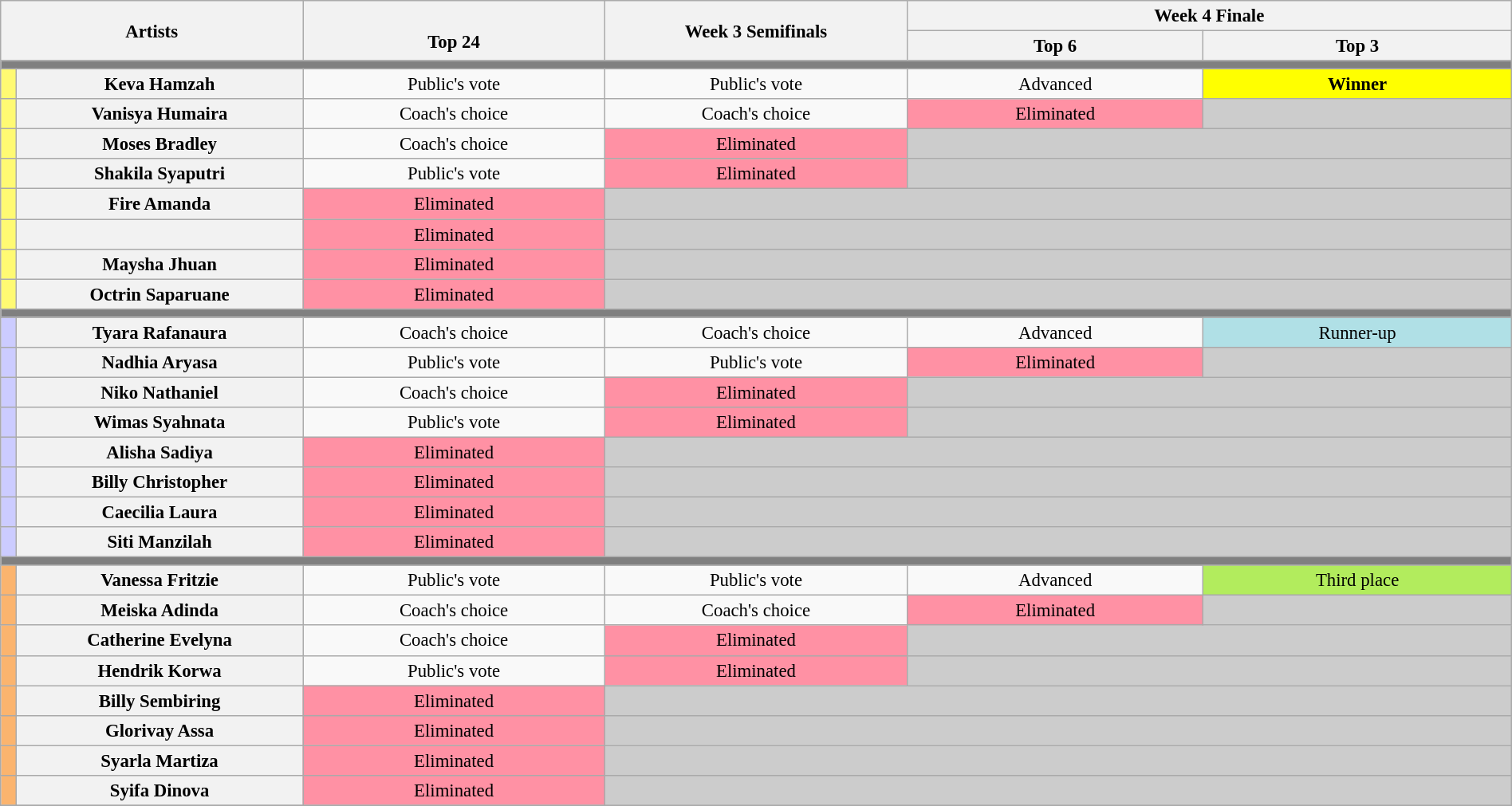<table class="wikitable"  style="text-align:center; font-size:95%; width:100%;">
<tr>
<th colspan="2" rowspan=2 style="width:20%;">Artists</th>
<th rowspan=2 style="width:20%;"><br>Top 24</th>
<th rowspan=2 style="width:20%;">Week 3 Semifinals</th>
<th colspan=2 style="width:40%;">Week 4 Finale</th>
</tr>
<tr>
<th>Top 6</th>
<th>Top 3</th>
</tr>
<tr>
<th colspan="7" style="background:gray;"></th>
</tr>
<tr>
<th style="background:#fffa73;"></th>
<th>Keva Hamzah</th>
<td>Public's vote</td>
<td>Public's vote</td>
<td>Advanced</td>
<td style="background:yellow;"><strong>Winner</strong></td>
</tr>
<tr>
<th style="background:#fffa73;"></th>
<th>Vanisya Humaira</th>
<td>Coach's choice</td>
<td>Coach's choice</td>
<td style="background:#FF91A4;">Eliminated</td>
<td style="background:#ccc;"></td>
</tr>
<tr>
<td style="background:#fffa73;"></td>
<th>Moses Bradley</th>
<td>Coach's choice</td>
<td style="background:#FF91A4;">Eliminated</td>
<td colspan="2" style="background:#ccc;"></td>
</tr>
<tr>
<td style="background:#fffa73;"></td>
<th>Shakila Syaputri</th>
<td>Public's vote</td>
<td style="background:#FF91A4;">Eliminated</td>
<td colspan="2" style="background:#ccc;"></td>
</tr>
<tr>
<td style="background:#fffa73;"></td>
<th>Fire Amanda</th>
<td style="background:#FF91A4;">Eliminated</td>
<td colspan="3" style="background:#ccc;"></td>
</tr>
<tr>
<td style="background:#fffa73;"></td>
<th></th>
<td style="background:#FF91A4;">Eliminated</td>
<td colspan="3" style="background:#ccc;"></td>
</tr>
<tr>
<th style="background:#fffa73;"></th>
<th>Maysha Jhuan</th>
<td style="background:#FF91A4;">Eliminated</td>
<td colspan="3" style="background:#ccc;"></td>
</tr>
<tr>
<th style="background:#fffa73;"></th>
<th>Octrin Saparuane</th>
<td style="background:#FF91A4;">Eliminated</td>
<td colspan="3" style="background:#ccc;"></td>
</tr>
<tr>
<th colspan="12" style="background:gray;"></th>
</tr>
<tr>
<th style="background:#ccf;"></th>
<th>Tyara Rafanaura</th>
<td>Coach's choice</td>
<td>Coach's choice</td>
<td>Advanced</td>
<td style="background:#b0e0e6;">Runner-up</td>
</tr>
<tr>
<td style="background:#ccf;"></td>
<th>Nadhia Aryasa</th>
<td>Public's vote</td>
<td>Public's vote</td>
<td style="background:#FF91A4;">Eliminated</td>
<td style="background:#ccc;"></td>
</tr>
<tr>
<td style="background:#ccf;"></td>
<th>Niko Nathaniel</th>
<td>Coach's choice</td>
<td style="background:#FF91A4;">Eliminated</td>
<td colspan="2" style="background:#ccc;"></td>
</tr>
<tr>
<td style="background:#ccf;"></td>
<th>Wimas Syahnata</th>
<td>Public's vote</td>
<td style="background:#FF91A4;">Eliminated</td>
<td colspan="2" style="background:#ccc;"></td>
</tr>
<tr>
<td style="background:#ccf;"></td>
<th>Alisha Sadiya</th>
<td style="background:#FF91A4;">Eliminated</td>
<td colspan="3" style="background:#ccc;"></td>
</tr>
<tr>
<td style="background:#ccf;"></td>
<th>Billy Christopher</th>
<td style="background:#FF91A4;">Eliminated</td>
<td colspan="3" style="background:#ccc;"></td>
</tr>
<tr>
<td style="background:#ccf;"></td>
<th>Caecilia Laura</th>
<td style="background:#FF91A4;">Eliminated</td>
<td colspan="3" style="background:#ccc;"></td>
</tr>
<tr>
<th style="background:#ccf;"></th>
<th>Siti Manzilah</th>
<td style="background:#FF91A4;">Eliminated</td>
<td colspan="3" style="background:#ccc;"></td>
</tr>
<tr>
<th colspan="12" style="background:gray;"></th>
</tr>
<tr>
<th style="background:#fbb46e;"></th>
<th>Vanessa Fritzie</th>
<td>Public's vote</td>
<td>Public's vote</td>
<td>Advanced</td>
<td style="background:#b2ec5d;">Third place</td>
</tr>
<tr>
<td style="background:#fbb46e;"></td>
<th>Meiska Adinda</th>
<td>Coach's choice</td>
<td>Coach's choice</td>
<td style="background:#FF91A4;">Eliminated</td>
<td style="background:#ccc;"></td>
</tr>
<tr>
<th style="background:#fbb46e;"></th>
<th>Catherine Evelyna</th>
<td>Coach's choice</td>
<td style="background:#FF91A4;">Eliminated</td>
<td colspan="2" style="background:#ccc;"></td>
</tr>
<tr>
<td style="background:#fbb46e;"></td>
<th>Hendrik Korwa</th>
<td>Public's vote</td>
<td style="background:#FF91A4;">Eliminated</td>
<td colspan="2" style="background:#ccc;"></td>
</tr>
<tr>
<th style="background:#fbb46e;"></th>
<th>Billy Sembiring</th>
<td style="background:#FF91A4;">Eliminated</td>
<td colspan="3" style="background:#ccc;"></td>
</tr>
<tr>
<td style="background:#fbb46e;"></td>
<th>Glorivay Assa</th>
<td style="background:#FF91A4;">Eliminated</td>
<td colspan="3" style="background:#ccc;"></td>
</tr>
<tr>
<th style="background:#fbb46e;"></th>
<th>Syarla Martiza</th>
<td style="background:#FF91A4;">Eliminated</td>
<td colspan="3" style="background:#ccc;"></td>
</tr>
<tr>
<td style="background:#fbb46e;"></td>
<th>Syifa Dinova</th>
<td style="background:#FF91A4;">Eliminated</td>
<td colspan="3" style="background:#ccc;"></td>
</tr>
<tr>
</tr>
</table>
